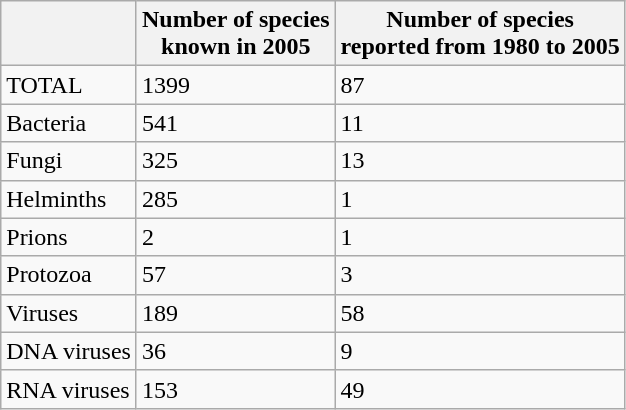<table class="wikitable">
<tr>
<th></th>
<th>Number of species<br>known in 2005</th>
<th>Number of species<br>reported from 1980 to 2005</th>
</tr>
<tr>
<td>TOTAL</td>
<td>1399</td>
<td>87</td>
</tr>
<tr>
<td>Bacteria</td>
<td>541</td>
<td>11</td>
</tr>
<tr>
<td>Fungi</td>
<td>325</td>
<td>13</td>
</tr>
<tr>
<td>Helminths</td>
<td>285</td>
<td>1</td>
</tr>
<tr>
<td>Prions</td>
<td>2</td>
<td>1</td>
</tr>
<tr>
<td>Protozoa</td>
<td>57</td>
<td>3</td>
</tr>
<tr>
<td>Viruses</td>
<td>189</td>
<td>58</td>
</tr>
<tr>
<td>DNA viruses</td>
<td>36</td>
<td>9</td>
</tr>
<tr>
<td>RNA viruses</td>
<td>153</td>
<td>49</td>
</tr>
</table>
